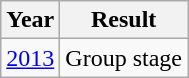<table class="wikitable">
<tr>
<th>Year</th>
<th>Result</th>
</tr>
<tr>
<td> <a href='#'>2013</a></td>
<td>Group stage</td>
</tr>
</table>
